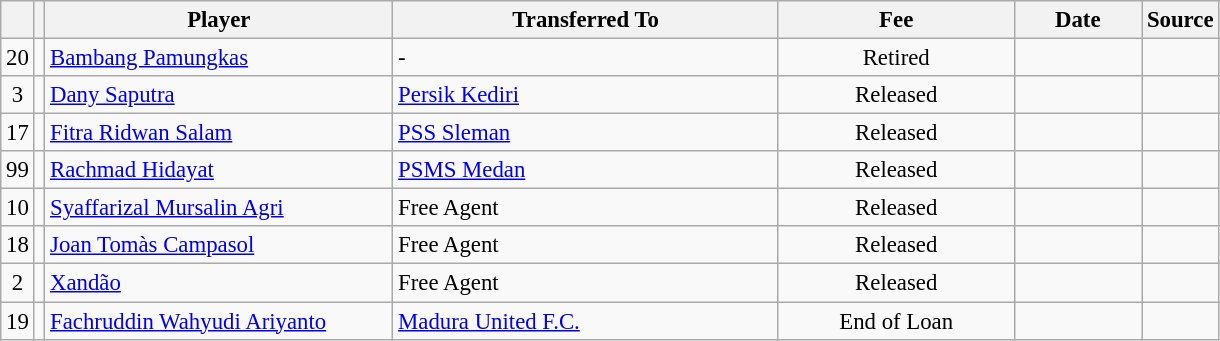<table class="wikitable plainrowheaders sortable" style="font-size:95%">
<tr>
<th></th>
<th></th>
<th scope="col" style="width:225px;">Player</th>
<th scope="col" style="width:250px;">Transferred To</th>
<th scope="col" style="width:150px;">Fee</th>
<th scope="col" style="width:78px;">Date</th>
<th>Source</th>
</tr>
<tr>
<td align=center>20</td>
<td align=center></td>
<td> <a href='#'>Bambang Pamungkas</a></td>
<td>-</td>
<td align=center>Retired</td>
<td align=center></td>
<td align=center></td>
</tr>
<tr>
<td align=center>3</td>
<td align=center></td>
<td> <a href='#'>Dany Saputra</a></td>
<td> <a href='#'>Persik Kediri</a></td>
<td align=center>Released</td>
<td align=center></td>
<td align=center></td>
</tr>
<tr>
<td align=center>17</td>
<td align=center></td>
<td> <a href='#'>Fitra Ridwan Salam</a></td>
<td> <a href='#'>PSS Sleman</a></td>
<td align=center>Released</td>
<td align=center></td>
<td align=center></td>
</tr>
<tr>
<td align=center>99</td>
<td align=center></td>
<td> <a href='#'>Rachmad Hidayat</a></td>
<td> <a href='#'>PSMS Medan</a></td>
<td align=center>Released</td>
<td align=center></td>
<td align=center></td>
</tr>
<tr>
<td align=center>10</td>
<td align=center></td>
<td> <a href='#'>Syaffarizal Mursalin Agri</a></td>
<td>Free Agent</td>
<td align=center>Released</td>
<td align=center></td>
<td align=center></td>
</tr>
<tr>
<td align=center>18</td>
<td align=center></td>
<td> <a href='#'>Joan Tomàs Campasol</a></td>
<td>Free Agent</td>
<td align=center>Released</td>
<td align=center></td>
<td align=center></td>
</tr>
<tr>
<td align=center>2</td>
<td align=center></td>
<td> <a href='#'>Xandão</a></td>
<td>Free Agent</td>
<td align=center>Released</td>
<td align=center></td>
<td align=center></td>
</tr>
<tr>
<td align=center>19</td>
<td align=center></td>
<td> <a href='#'>Fachruddin Wahyudi Ariyanto</a></td>
<td> <a href='#'>Madura United F.C.</a></td>
<td align=center>End of Loan</td>
<td align=center></td>
<td align=center></td>
</tr>
</table>
